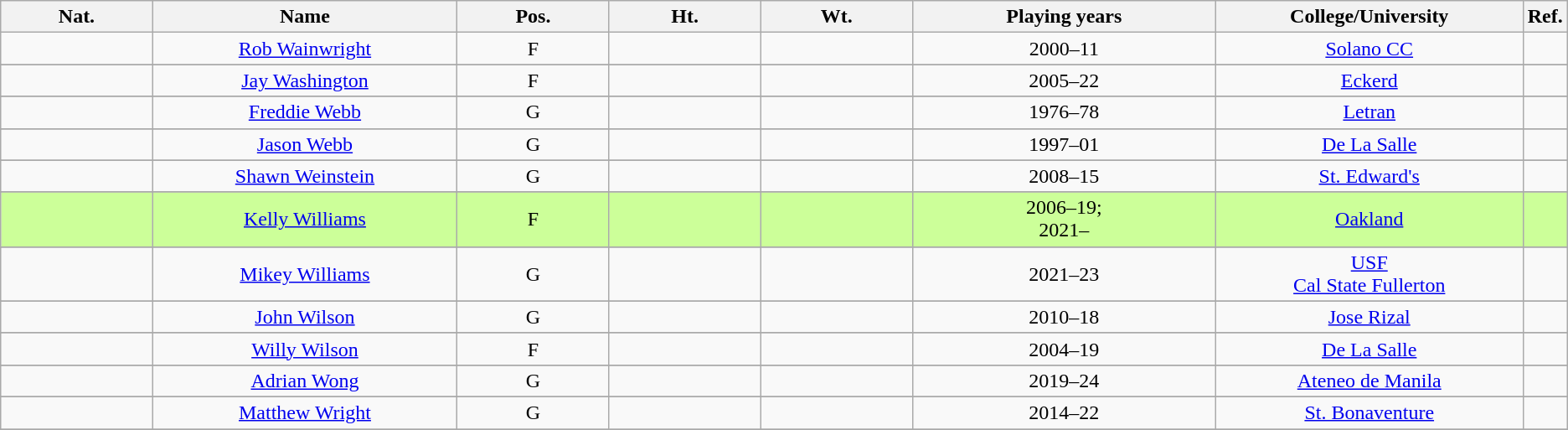<table class="wikitable" style="text-align:center;">
<tr>
<th scope="col" width="10%">Nat.</th>
<th scope="col" width="20%">Name</th>
<th scope="col" width="10%">Pos.</th>
<th scope="col" width="10%">Ht.</th>
<th scope="col" width="10%">Wt.</th>
<th scope="col" width="20%">Playing years</th>
<th scope="col" width="20%">College/University</th>
<th scope="col" width="5%">Ref.</th>
</tr>
<tr>
<td> </td>
<td><a href='#'>Rob Wainwright</a></td>
<td>F</td>
<td></td>
<td></td>
<td>2000–11</td>
<td><a href='#'>Solano CC</a></td>
<td></td>
</tr>
<tr>
</tr>
<tr>
<td> </td>
<td><a href='#'>Jay Washington</a></td>
<td>F</td>
<td></td>
<td></td>
<td>2005–22</td>
<td><a href='#'>Eckerd</a></td>
<td></td>
</tr>
<tr>
</tr>
<tr>
<td></td>
<td><a href='#'>Freddie Webb</a></td>
<td>G</td>
<td></td>
<td></td>
<td>1976–78</td>
<td><a href='#'>Letran</a></td>
<td></td>
</tr>
<tr>
</tr>
<tr>
<td></td>
<td><a href='#'>Jason Webb</a></td>
<td>G</td>
<td></td>
<td></td>
<td>1997–01</td>
<td><a href='#'>De La Salle</a></td>
<td></td>
</tr>
<tr>
</tr>
<tr>
<td> </td>
<td><a href='#'>Shawn Weinstein</a></td>
<td>G</td>
<td></td>
<td></td>
<td>2008–15</td>
<td><a href='#'>St. Edward's</a></td>
<td></td>
</tr>
<tr>
</tr>
<tr style="background:#CCFF99; width:1em">
<td> </td>
<td><a href='#'>Kelly Williams</a></td>
<td>F</td>
<td></td>
<td></td>
<td>2006–19;<br>2021–</td>
<td><a href='#'>Oakland</a></td>
<td></td>
</tr>
<tr>
</tr>
<tr>
<td> </td>
<td><a href='#'>Mikey Williams</a></td>
<td>G</td>
<td></td>
<td></td>
<td>2021–23</td>
<td><a href='#'>USF</a><br><a href='#'>Cal State Fullerton</a></td>
<td></td>
</tr>
<tr>
</tr>
<tr>
<td></td>
<td><a href='#'>John Wilson</a></td>
<td>G</td>
<td></td>
<td></td>
<td>2010–18</td>
<td><a href='#'>Jose Rizal</a></td>
<td></td>
</tr>
<tr>
</tr>
<tr>
<td> </td>
<td><a href='#'>Willy Wilson</a></td>
<td>F</td>
<td></td>
<td></td>
<td>2004–19</td>
<td><a href='#'>De La Salle</a></td>
<td></td>
</tr>
<tr>
</tr>
<tr>
<td></td>
<td><a href='#'>Adrian Wong</a></td>
<td>G</td>
<td></td>
<td></td>
<td>2019–24</td>
<td><a href='#'>Ateneo de Manila</a></td>
<td></td>
</tr>
<tr>
</tr>
<tr>
<td> </td>
<td><a href='#'>Matthew Wright</a></td>
<td>G</td>
<td></td>
<td></td>
<td>2014–22</td>
<td><a href='#'>St. Bonaventure</a></td>
<td></td>
</tr>
<tr>
</tr>
</table>
